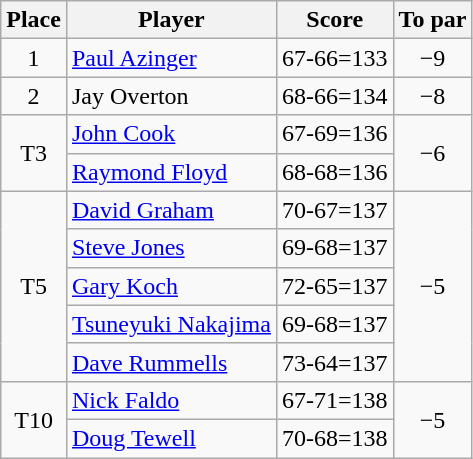<table class="wikitable">
<tr>
<th>Place</th>
<th>Player</th>
<th>Score</th>
<th>To par</th>
</tr>
<tr>
<td align="center">1</td>
<td> <a href='#'>Paul Azinger</a></td>
<td>67-66=133</td>
<td align="center">−9</td>
</tr>
<tr>
<td align="center">2</td>
<td> Jay Overton</td>
<td>68-66=134</td>
<td align="center">−8</td>
</tr>
<tr>
<td rowspan=2 align="center">T3</td>
<td> <a href='#'>John Cook</a></td>
<td>67-69=136</td>
<td rowspan=2 align="center">−6</td>
</tr>
<tr>
<td> <a href='#'>Raymond Floyd</a></td>
<td>68-68=136</td>
</tr>
<tr>
<td rowspan=5 align="center">T5</td>
<td> <a href='#'>David Graham</a></td>
<td>70-67=137</td>
<td rowspan=5 align="center">−5</td>
</tr>
<tr>
<td> <a href='#'>Steve Jones</a></td>
<td>69-68=137</td>
</tr>
<tr>
<td> <a href='#'>Gary Koch</a></td>
<td>72-65=137</td>
</tr>
<tr>
<td> <a href='#'>Tsuneyuki Nakajima</a></td>
<td>69-68=137</td>
</tr>
<tr>
<td> <a href='#'>Dave Rummells</a></td>
<td>73-64=137</td>
</tr>
<tr>
<td rowspan=2 align="center">T10</td>
<td> <a href='#'>Nick Faldo</a></td>
<td>67-71=138</td>
<td rowspan=2 align="center">−5</td>
</tr>
<tr>
<td> <a href='#'>Doug Tewell</a></td>
<td>70-68=138</td>
</tr>
</table>
